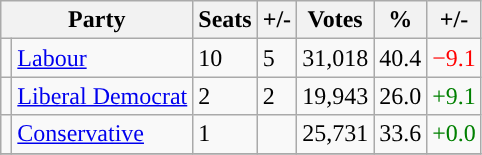<table class="wikitable">
<tr>
<th colspan="2">Party</th>
<th>Seats</th>
<th>+/-</th>
<th>Votes</th>
<th>%</th>
<th>+/-</th>
</tr>
<tr>
<td style="background-color: "></td>
<td><a href='#'>Labour</a></td>
<td>10</td>
<td> 5</td>
<td>31,018</td>
<td>40.4</td>
<td style="color:red">−9.1</td>
</tr>
<tr>
<td style="background-color: "></td>
<td><a href='#'>Liberal Democrat</a></td>
<td>2</td>
<td> 2</td>
<td>19,943</td>
<td>26.0</td>
<td style="color:green">+9.1</td>
</tr>
<tr>
<td style="background-color: "></td>
<td><a href='#'>Conservative</a></td>
<td>1</td>
<td></td>
<td>25,731</td>
<td>33.6</td>
<td style="color:green">+0.0</td>
</tr>
<tr>
</tr>
</table>
